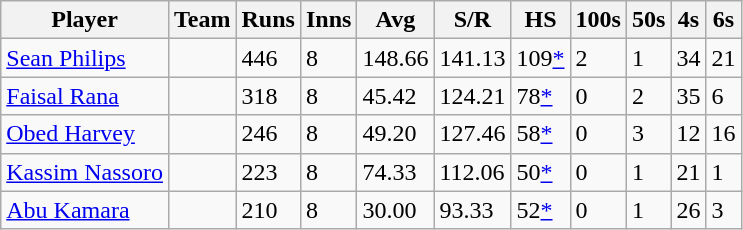<table class="wikitable">
<tr>
<th>Player</th>
<th>Team</th>
<th>Runs</th>
<th>Inns</th>
<th>Avg</th>
<th>S/R</th>
<th>HS</th>
<th>100s</th>
<th>50s</th>
<th>4s</th>
<th>6s</th>
</tr>
<tr>
<td><a href='#'>Sean Philips</a></td>
<td></td>
<td>446</td>
<td>8</td>
<td>148.66</td>
<td>141.13</td>
<td>109<a href='#'>*</a></td>
<td>2</td>
<td>1</td>
<td>34</td>
<td>21</td>
</tr>
<tr>
<td><a href='#'>Faisal Rana</a></td>
<td></td>
<td>318</td>
<td>8</td>
<td>45.42</td>
<td>124.21</td>
<td>78<a href='#'>*</a></td>
<td>0</td>
<td>2</td>
<td>35</td>
<td>6</td>
</tr>
<tr>
<td><a href='#'>Obed Harvey</a></td>
<td></td>
<td>246</td>
<td>8</td>
<td>49.20</td>
<td>127.46</td>
<td>58<a href='#'>*</a></td>
<td>0</td>
<td>3</td>
<td>12</td>
<td>16</td>
</tr>
<tr>
<td><a href='#'>Kassim Nassoro</a></td>
<td></td>
<td>223</td>
<td>8</td>
<td>74.33</td>
<td>112.06</td>
<td>50<a href='#'>*</a></td>
<td>0</td>
<td>1</td>
<td>21</td>
<td>1</td>
</tr>
<tr>
<td><a href='#'>Abu Kamara</a></td>
<td></td>
<td>210</td>
<td>8</td>
<td>30.00</td>
<td>93.33</td>
<td>52<a href='#'>*</a></td>
<td>0</td>
<td>1</td>
<td>26</td>
<td>3</td>
</tr>
</table>
